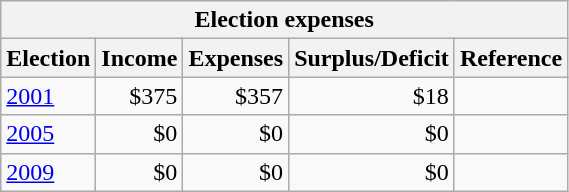<table class="wikitable" align="center">
<tr>
<th colspan="5">Election expenses</th>
</tr>
<tr>
<th>Election</th>
<th>Income</th>
<th>Expenses</th>
<th>Surplus/Deficit</th>
<th>Reference</th>
</tr>
<tr>
<td><a href='#'>2001</a></td>
<td align=right>$375</td>
<td align=right>$357</td>
<td align=right>$18</td>
<td align=right></td>
</tr>
<tr>
<td><a href='#'>2005</a></td>
<td align=right>$0</td>
<td align=right>$0</td>
<td align=right>$0</td>
<td align=right></td>
</tr>
<tr>
<td><a href='#'>2009</a></td>
<td align=right>$0</td>
<td align=right>$0</td>
<td align=right>$0</td>
<td align=right></td>
</tr>
</table>
